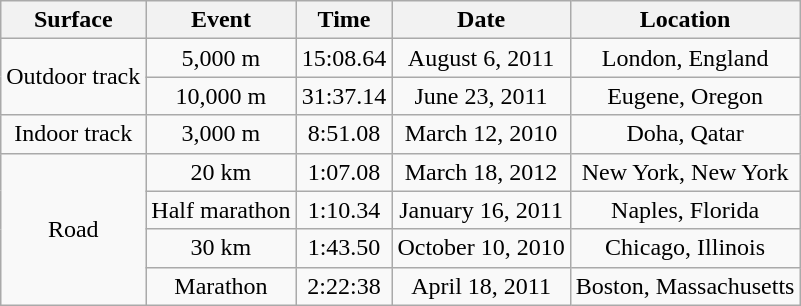<table class="wikitable">
<tr>
<th>Surface</th>
<th>Event</th>
<th>Time</th>
<th>Date</th>
<th>Location</th>
</tr>
<tr>
<td rowspan=2 align=center>Outdoor track</td>
<td align=center>5,000 m</td>
<td align=center>15:08.64</td>
<td align=center>August 6, 2011</td>
<td align=center>London, England</td>
</tr>
<tr>
<td align=center>10,000 m</td>
<td align=center>31:37.14</td>
<td align=center>June 23, 2011</td>
<td align=center>Eugene, Oregon</td>
</tr>
<tr>
<td rowspan=1 align=center>Indoor track</td>
<td align=center>3,000 m</td>
<td align=center>8:51.08</td>
<td align=center>March 12, 2010</td>
<td align=center>Doha, Qatar</td>
</tr>
<tr>
<td rowspan=4 align=center>Road</td>
<td align=center>20 km</td>
<td align=center>1:07.08</td>
<td align=center>March 18, 2012</td>
<td align=center>New York, New York</td>
</tr>
<tr>
<td align=center>Half marathon</td>
<td align=center>1:10.34</td>
<td align=center>January 16, 2011</td>
<td align=center>Naples, Florida</td>
</tr>
<tr>
<td align=center>30 km</td>
<td align=center>1:43.50</td>
<td align=center>October 10, 2010</td>
<td align=center>Chicago, Illinois</td>
</tr>
<tr>
<td align=center>Marathon</td>
<td align=center>2:22:38</td>
<td align=center>April 18, 2011</td>
<td align=center>Boston, Massachusetts</td>
</tr>
</table>
